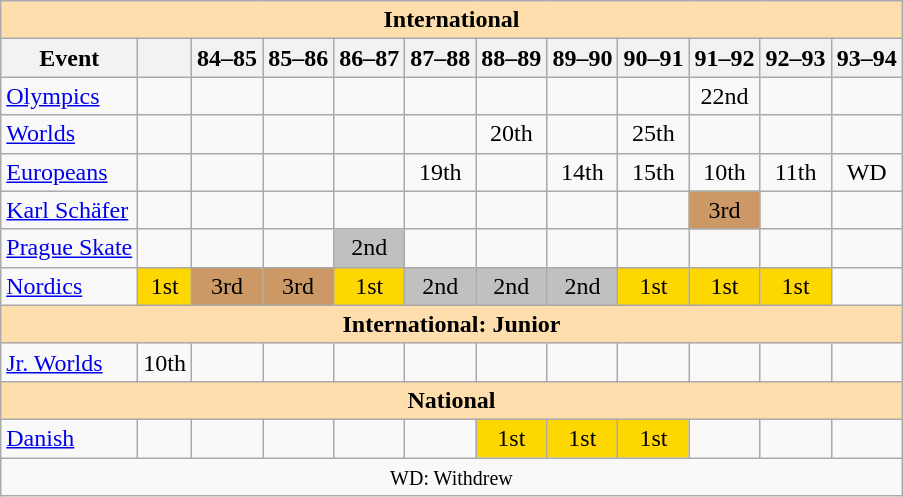<table class="wikitable" style="text-align:center">
<tr>
<th style="background-color: #ffdead; " colspan=12 align=center>International</th>
</tr>
<tr>
<th>Event</th>
<th></th>
<th>84–85</th>
<th>85–86</th>
<th>86–87</th>
<th>87–88</th>
<th>88–89</th>
<th>89–90</th>
<th>90–91</th>
<th>91–92</th>
<th>92–93</th>
<th>93–94</th>
</tr>
<tr>
<td align=left><a href='#'>Olympics</a></td>
<td></td>
<td></td>
<td></td>
<td></td>
<td></td>
<td></td>
<td></td>
<td></td>
<td>22nd</td>
<td></td>
<td></td>
</tr>
<tr>
<td align=left><a href='#'>Worlds</a></td>
<td></td>
<td></td>
<td></td>
<td></td>
<td></td>
<td>20th</td>
<td></td>
<td>25th</td>
<td></td>
<td></td>
<td></td>
</tr>
<tr>
<td align=left><a href='#'>Europeans</a></td>
<td></td>
<td></td>
<td></td>
<td></td>
<td>19th</td>
<td></td>
<td>14th</td>
<td>15th</td>
<td>10th</td>
<td>11th</td>
<td>WD</td>
</tr>
<tr>
<td align=left><a href='#'>Karl Schäfer</a></td>
<td></td>
<td></td>
<td></td>
<td></td>
<td></td>
<td></td>
<td></td>
<td></td>
<td bgcolor=cc9966>3rd</td>
<td></td>
<td></td>
</tr>
<tr>
<td align=left><a href='#'>Prague Skate</a></td>
<td></td>
<td></td>
<td></td>
<td bgcolor=silver>2nd</td>
<td></td>
<td></td>
<td></td>
<td></td>
<td></td>
<td></td>
<td></td>
</tr>
<tr>
<td align=left><a href='#'>Nordics</a></td>
<td bgcolor=gold>1st</td>
<td bgcolor=cc9966>3rd</td>
<td bgcolor=cc9966>3rd</td>
<td bgcolor=gold>1st</td>
<td bgcolor=silver>2nd</td>
<td bgcolor=silver>2nd</td>
<td bgcolor=silver>2nd</td>
<td bgcolor=gold>1st</td>
<td bgcolor=gold>1st</td>
<td bgcolor=gold>1st</td>
<td></td>
</tr>
<tr>
<th style="background-color: #ffdead; " colspan=12 align=center>International: Junior</th>
</tr>
<tr>
<td align=left><a href='#'>Jr. Worlds</a></td>
<td>10th</td>
<td></td>
<td></td>
<td></td>
<td></td>
<td></td>
<td></td>
<td></td>
<td></td>
<td></td>
<td></td>
</tr>
<tr>
<th style="background-color: #ffdead; " colspan=12 align=center>National</th>
</tr>
<tr>
<td align=left><a href='#'>Danish</a></td>
<td></td>
<td></td>
<td></td>
<td></td>
<td></td>
<td bgcolor=gold>1st</td>
<td bgcolor=gold>1st</td>
<td bgcolor=gold>1st</td>
<td></td>
<td></td>
<td></td>
</tr>
<tr>
<td colspan=12 align=center><small> WD: Withdrew </small></td>
</tr>
</table>
